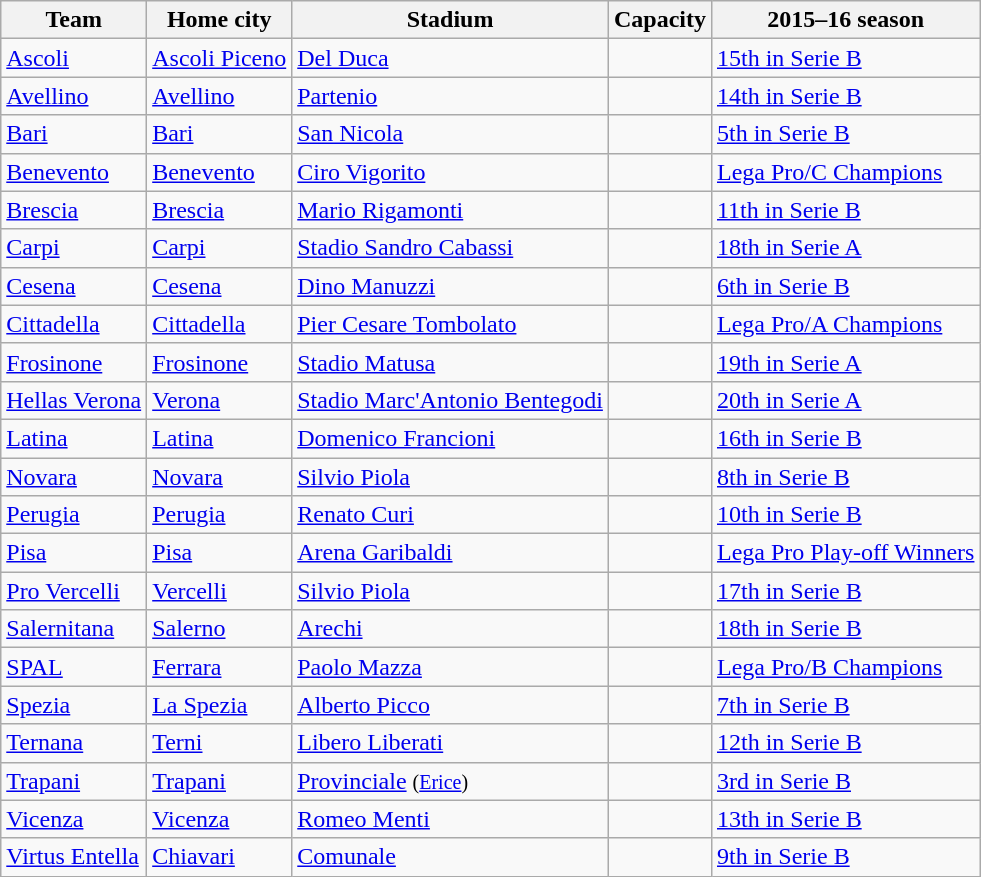<table class="wikitable sortable">
<tr>
<th>Team</th>
<th>Home city</th>
<th>Stadium</th>
<th>Capacity</th>
<th>2015–16 season</th>
</tr>
<tr>
<td><a href='#'>Ascoli</a></td>
<td><a href='#'>Ascoli Piceno</a></td>
<td><a href='#'>Del Duca</a></td>
<td></td>
<td><a href='#'>15th in Serie B</a></td>
</tr>
<tr>
<td><a href='#'>Avellino</a></td>
<td><a href='#'>Avellino</a></td>
<td><a href='#'>Partenio</a></td>
<td></td>
<td><a href='#'>14th in Serie B</a></td>
</tr>
<tr>
<td><a href='#'>Bari</a></td>
<td><a href='#'>Bari</a></td>
<td><a href='#'>San Nicola</a></td>
<td></td>
<td><a href='#'>5th in Serie B</a></td>
</tr>
<tr>
<td><a href='#'>Benevento</a></td>
<td><a href='#'>Benevento</a></td>
<td><a href='#'>Ciro Vigorito</a></td>
<td></td>
<td><a href='#'>Lega Pro/C Champions</a></td>
</tr>
<tr>
<td><a href='#'>Brescia</a></td>
<td><a href='#'>Brescia</a></td>
<td><a href='#'>Mario Rigamonti</a></td>
<td></td>
<td><a href='#'>11th in Serie B</a></td>
</tr>
<tr>
<td><a href='#'>Carpi</a></td>
<td><a href='#'>Carpi</a></td>
<td><a href='#'>Stadio Sandro Cabassi</a></td>
<td></td>
<td><a href='#'>18th in Serie A</a></td>
</tr>
<tr>
<td><a href='#'>Cesena</a></td>
<td><a href='#'>Cesena</a></td>
<td><a href='#'>Dino Manuzzi</a></td>
<td></td>
<td><a href='#'>6th in Serie B</a></td>
</tr>
<tr>
<td><a href='#'>Cittadella</a></td>
<td><a href='#'>Cittadella</a></td>
<td><a href='#'>Pier Cesare Tombolato</a></td>
<td></td>
<td><a href='#'>Lega Pro/A Champions</a></td>
</tr>
<tr>
<td><a href='#'>Frosinone</a></td>
<td><a href='#'>Frosinone</a></td>
<td><a href='#'>Stadio Matusa</a></td>
<td></td>
<td><a href='#'>19th in Serie A</a></td>
</tr>
<tr>
<td><a href='#'>Hellas Verona</a></td>
<td><a href='#'>Verona</a></td>
<td><a href='#'>Stadio Marc'Antonio Bentegodi</a></td>
<td></td>
<td><a href='#'>20th in Serie A</a></td>
</tr>
<tr>
<td><a href='#'>Latina</a></td>
<td><a href='#'>Latina</a></td>
<td><a href='#'>Domenico Francioni</a></td>
<td></td>
<td><a href='#'>16th in Serie B</a></td>
</tr>
<tr>
<td><a href='#'>Novara</a></td>
<td><a href='#'>Novara</a></td>
<td><a href='#'>Silvio Piola</a></td>
<td></td>
<td><a href='#'>8th in Serie B</a></td>
</tr>
<tr>
<td><a href='#'>Perugia</a></td>
<td><a href='#'>Perugia</a></td>
<td><a href='#'>Renato Curi</a></td>
<td></td>
<td><a href='#'>10th in Serie B</a></td>
</tr>
<tr>
<td><a href='#'>Pisa</a></td>
<td><a href='#'>Pisa</a></td>
<td><a href='#'>Arena Garibaldi</a></td>
<td></td>
<td><a href='#'>Lega Pro Play-off Winners</a></td>
</tr>
<tr>
<td><a href='#'>Pro Vercelli</a></td>
<td><a href='#'>Vercelli</a></td>
<td><a href='#'>Silvio Piola</a></td>
<td></td>
<td><a href='#'>17th in Serie B</a></td>
</tr>
<tr>
<td><a href='#'>Salernitana</a></td>
<td><a href='#'>Salerno</a></td>
<td><a href='#'>Arechi</a></td>
<td></td>
<td><a href='#'>18th in Serie B</a></td>
</tr>
<tr>
<td><a href='#'>SPAL</a></td>
<td><a href='#'>Ferrara</a></td>
<td><a href='#'>Paolo Mazza</a></td>
<td></td>
<td><a href='#'>Lega Pro/B Champions</a></td>
</tr>
<tr>
<td><a href='#'>Spezia</a></td>
<td><a href='#'>La Spezia</a></td>
<td><a href='#'>Alberto Picco</a></td>
<td></td>
<td><a href='#'>7th in Serie B</a></td>
</tr>
<tr>
<td><a href='#'>Ternana</a></td>
<td><a href='#'>Terni</a></td>
<td><a href='#'>Libero Liberati</a></td>
<td></td>
<td><a href='#'>12th in Serie B</a></td>
</tr>
<tr>
<td><a href='#'>Trapani</a></td>
<td><a href='#'>Trapani</a></td>
<td><a href='#'>Provinciale</a> <small>(<a href='#'>Erice</a>)</small></td>
<td></td>
<td><a href='#'>3rd in Serie B</a></td>
</tr>
<tr>
<td><a href='#'>Vicenza</a></td>
<td><a href='#'>Vicenza</a></td>
<td><a href='#'>Romeo Menti</a></td>
<td></td>
<td><a href='#'>13th in Serie B</a></td>
</tr>
<tr>
<td><a href='#'>Virtus Entella</a></td>
<td><a href='#'>Chiavari</a></td>
<td><a href='#'>Comunale</a></td>
<td></td>
<td><a href='#'>9th in Serie B</a></td>
</tr>
</table>
